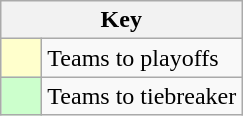<table class="wikitable" style="text-align: center;">
<tr>
<th colspan=2>Key</th>
</tr>
<tr>
<td style="background:#ffffcc; width:20px;"></td>
<td align=left>Teams to playoffs</td>
</tr>
<tr>
<td style="background:#ccffcc; width:20px;"></td>
<td align=left>Teams to tiebreaker</td>
</tr>
</table>
